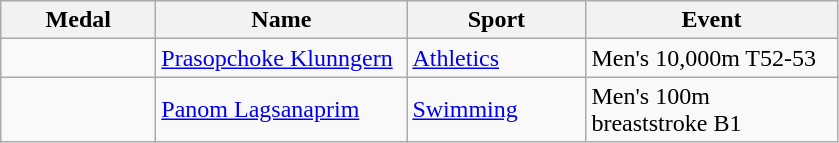<table class="wikitable">
<tr>
<th style="width:6em">Medal</th>
<th style="width:10em">Name</th>
<th style="width:7em">Sport</th>
<th style="width:10em">Event</th>
</tr>
<tr>
<td></td>
<td><a href='#'>Prasopchoke Klunngern</a></td>
<td><a href='#'>Athletics</a></td>
<td>Men's 10,000m T52-53</td>
</tr>
<tr>
<td></td>
<td><a href='#'>Panom Lagsanaprim</a></td>
<td><a href='#'>Swimming</a></td>
<td>Men's 100m breaststroke B1</td>
</tr>
</table>
